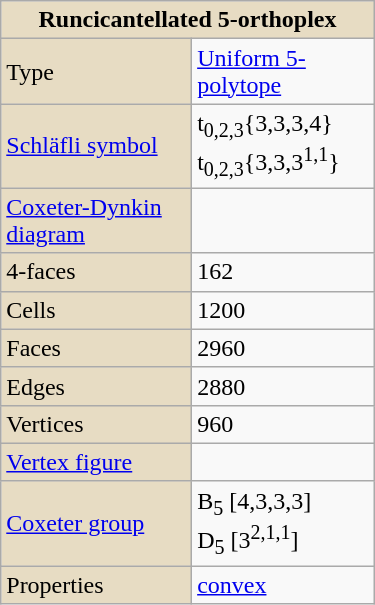<table class="wikitable" style="float:right; margin-left:8px; width:250px">
<tr>
<td bgcolor=#e7dcc3 align=center colspan=3><strong>Runcicantellated 5-orthoplex</strong></td>
</tr>
<tr>
<td bgcolor=#e7dcc3>Type</td>
<td colspan=2><a href='#'>Uniform 5-polytope</a></td>
</tr>
<tr>
<td bgcolor=#e7dcc3><a href='#'>Schläfli symbol</a></td>
<td colspan=2>t<sub>0,2,3</sub>{3,3,3,4}<br>t<sub>0,2,3</sub>{3,3,3<sup>1,1</sup>}</td>
</tr>
<tr>
<td bgcolor=#e7dcc3><a href='#'>Coxeter-Dynkin diagram</a></td>
<td colspan=2><br></td>
</tr>
<tr>
<td bgcolor=#e7dcc3>4-faces</td>
<td>162</td>
</tr>
<tr>
<td bgcolor=#e7dcc3>Cells</td>
<td>1200</td>
</tr>
<tr>
<td bgcolor=#e7dcc3>Faces</td>
<td>2960</td>
</tr>
<tr>
<td bgcolor=#e7dcc3>Edges</td>
<td>2880</td>
</tr>
<tr>
<td bgcolor=#e7dcc3>Vertices</td>
<td>960</td>
</tr>
<tr>
<td bgcolor=#e7dcc3><a href='#'>Vertex figure</a></td>
<td colspan=2></td>
</tr>
<tr>
<td bgcolor=#e7dcc3><a href='#'>Coxeter group</a></td>
<td colspan=2>B<sub>5</sub> [4,3,3,3]<br>D<sub>5</sub> [3<sup>2,1,1</sup>]</td>
</tr>
<tr>
<td bgcolor=#e7dcc3>Properties</td>
<td colspan=2><a href='#'>convex</a></td>
</tr>
</table>
